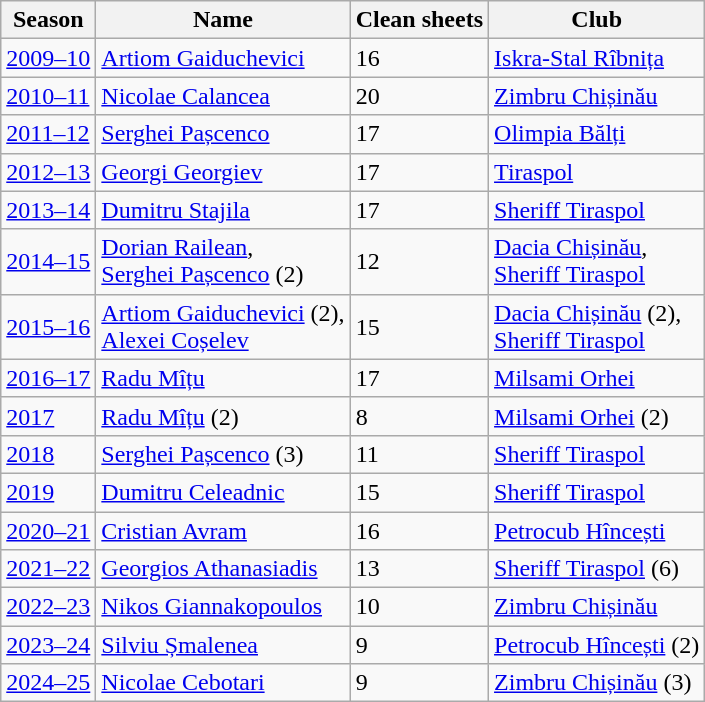<table class="wikitable">
<tr>
<th>Season</th>
<th>Name</th>
<th>Clean sheets</th>
<th>Club</th>
</tr>
<tr>
<td><a href='#'>2009–10</a></td>
<td> <a href='#'>Artiom Gaiduchevici</a></td>
<td>16</td>
<td><a href='#'>Iskra-Stal Rîbnița</a></td>
</tr>
<tr>
<td><a href='#'>2010–11</a></td>
<td> <a href='#'>Nicolae Calancea</a></td>
<td>20</td>
<td><a href='#'>Zimbru Chișinău</a></td>
</tr>
<tr>
<td><a href='#'>2011–12</a></td>
<td> <a href='#'>Serghei Pașcenco</a></td>
<td>17</td>
<td><a href='#'>Olimpia Bălți</a></td>
</tr>
<tr>
<td><a href='#'>2012–13</a></td>
<td> <a href='#'>Georgi Georgiev</a></td>
<td>17</td>
<td><a href='#'>Tiraspol</a></td>
</tr>
<tr>
<td><a href='#'>2013–14</a></td>
<td> <a href='#'>Dumitru Stajila</a></td>
<td>17</td>
<td><a href='#'>Sheriff Tiraspol</a></td>
</tr>
<tr>
<td><a href='#'>2014–15</a></td>
<td> <a href='#'>Dorian Railean</a>,<br> <a href='#'>Serghei Pașcenco</a> (2)</td>
<td>12</td>
<td><a href='#'>Dacia Chișinău</a>,<br><a href='#'>Sheriff Tiraspol</a></td>
</tr>
<tr>
<td><a href='#'>2015–16</a></td>
<td> <a href='#'>Artiom Gaiduchevici</a> (2),<br> <a href='#'>Alexei Coșelev</a></td>
<td>15</td>
<td><a href='#'>Dacia Chișinău</a> (2),<br><a href='#'>Sheriff Tiraspol</a></td>
</tr>
<tr>
<td><a href='#'>2016–17</a></td>
<td> <a href='#'>Radu Mîțu</a></td>
<td>17</td>
<td><a href='#'>Milsami Orhei</a></td>
</tr>
<tr>
<td><a href='#'>2017</a></td>
<td> <a href='#'>Radu Mîțu</a> (2)</td>
<td>8</td>
<td><a href='#'>Milsami Orhei</a> (2)</td>
</tr>
<tr>
<td><a href='#'>2018</a></td>
<td> <a href='#'>Serghei Pașcenco</a> (3)</td>
<td>11</td>
<td><a href='#'>Sheriff Tiraspol</a></td>
</tr>
<tr>
<td><a href='#'>2019</a></td>
<td> <a href='#'>Dumitru Celeadnic</a></td>
<td>15</td>
<td><a href='#'>Sheriff Tiraspol</a></td>
</tr>
<tr>
<td><a href='#'>2020–21</a></td>
<td> <a href='#'>Cristian Avram</a></td>
<td>16</td>
<td><a href='#'>Petrocub Hîncești</a></td>
</tr>
<tr>
<td><a href='#'>2021–22</a></td>
<td> <a href='#'>Georgios Athanasiadis</a></td>
<td>13</td>
<td><a href='#'>Sheriff Tiraspol</a> (6)</td>
</tr>
<tr>
<td><a href='#'>2022–23</a></td>
<td> <a href='#'>Nikos Giannakopoulos</a></td>
<td>10</td>
<td><a href='#'>Zimbru Chișinău</a></td>
</tr>
<tr>
<td><a href='#'>2023–24</a></td>
<td> <a href='#'>Silviu Șmalenea</a></td>
<td>9</td>
<td><a href='#'>Petrocub Hîncești</a> (2)</td>
</tr>
<tr>
<td><a href='#'>2024–25</a></td>
<td> <a href='#'>Nicolae Cebotari</a></td>
<td>9</td>
<td><a href='#'>Zimbru Chișinău</a> (3)</td>
</tr>
</table>
